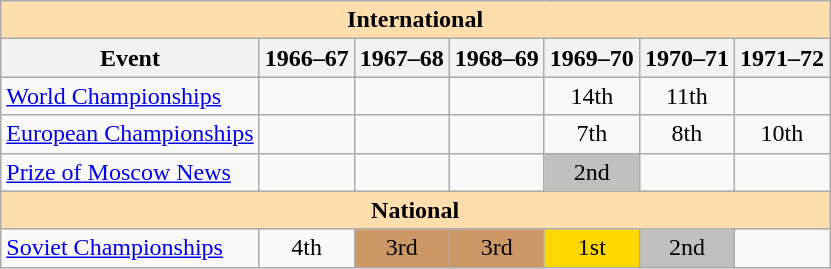<table class="wikitable" style="text-align:center">
<tr>
<th style="background-color: #ffdead; " colspan=7 align=center><strong>International</strong></th>
</tr>
<tr>
<th>Event</th>
<th>1966–67</th>
<th>1967–68</th>
<th>1968–69</th>
<th>1969–70</th>
<th>1970–71</th>
<th>1971–72</th>
</tr>
<tr>
<td align=left><a href='#'>World Championships</a></td>
<td></td>
<td></td>
<td></td>
<td>14th</td>
<td>11th</td>
<td></td>
</tr>
<tr>
<td align=left><a href='#'>European Championships</a></td>
<td></td>
<td></td>
<td></td>
<td>7th</td>
<td>8th</td>
<td>10th</td>
</tr>
<tr>
<td align=left><a href='#'>Prize of Moscow News</a></td>
<td></td>
<td></td>
<td></td>
<td bgcolor=silver>2nd</td>
<td></td>
<td></td>
</tr>
<tr>
<th style="background-color: #ffdead; " colspan=7 align=center><strong>National</strong></th>
</tr>
<tr>
<td align=left><a href='#'>Soviet Championships</a></td>
<td>4th</td>
<td bgcolor=cc9966>3rd</td>
<td bgcolor=cc9966>3rd</td>
<td bgcolor=gold>1st</td>
<td bgcolor=silver>2nd</td>
<td></td>
</tr>
</table>
